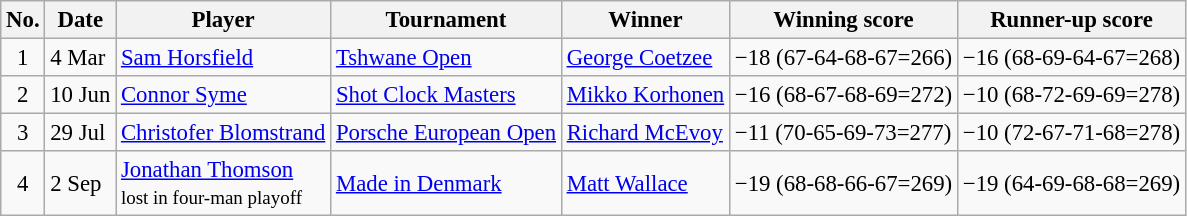<table class="wikitable" style="font-size:95%;">
<tr>
<th>No.</th>
<th>Date</th>
<th>Player</th>
<th>Tournament</th>
<th>Winner</th>
<th>Winning score</th>
<th>Runner-up score</th>
</tr>
<tr>
<td align=center>1</td>
<td>4 Mar</td>
<td> <a href='#'>Sam Horsfield</a></td>
<td><a href='#'>Tshwane Open</a></td>
<td> <a href='#'>George Coetzee</a></td>
<td>−18 (67-64-68-67=266)</td>
<td>−16 (68-69-64-67=268)</td>
</tr>
<tr>
<td align=center>2</td>
<td>10 Jun</td>
<td> <a href='#'>Connor Syme</a></td>
<td><a href='#'>Shot Clock Masters</a></td>
<td> <a href='#'>Mikko Korhonen</a></td>
<td>−16 (68-67-68-69=272)</td>
<td>−10 (68-72-69-69=278)</td>
</tr>
<tr>
<td align=center>3</td>
<td>29 Jul</td>
<td> <a href='#'>Christofer Blomstrand</a></td>
<td><a href='#'>Porsche European Open</a></td>
<td> <a href='#'>Richard McEvoy</a></td>
<td>−11 (70-65-69-73=277)</td>
<td>−10 (72-67-71-68=278)</td>
</tr>
<tr>
<td align=center>4</td>
<td>2 Sep</td>
<td> <a href='#'>Jonathan Thomson</a><br><small>lost in four-man playoff</small></td>
<td><a href='#'>Made in Denmark</a></td>
<td> <a href='#'>Matt Wallace</a></td>
<td>−19 (68-68-66-67=269)</td>
<td>−19 (64-69-68-68=269)</td>
</tr>
</table>
